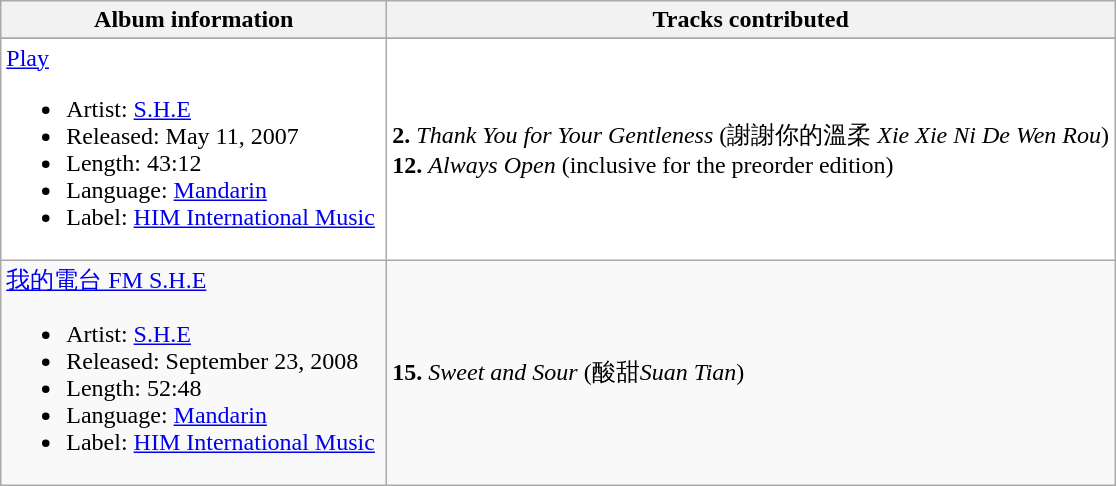<table class="wikitable">
<tr>
<th align="left" width="250px">Album information</th>
<th align="left">Tracks contributed</th>
</tr>
<tr>
</tr>
<tr bgcolor="#FFFFFF">
<td align="left"><a href='#'>Play</a><br><ul><li>Artist: <a href='#'>S.H.E</a></li><li>Released: May 11, 2007</li><li>Length: 43:12</li><li>Language: <a href='#'>Mandarin</a></li><li>Label: <a href='#'>HIM International Music</a></li></ul></td>
<td align="left"><strong>2.</strong> <em>Thank You for Your Gentleness</em> (謝謝你的溫柔 <em>Xie Xie Ni De Wen Rou</em>)<br><strong>12.</strong> <em>Always Open</em> (inclusive for the preorder edition)</td>
</tr>
<tr>
<td align="left"><a href='#'>我的電台 FM S.H.E</a><br><ul><li>Artist: <a href='#'>S.H.E</a></li><li>Released: September 23, 2008</li><li>Length: 52:48</li><li>Language: <a href='#'>Mandarin</a></li><li>Label: <a href='#'>HIM International Music</a></li></ul></td>
<td align="left"><strong>15.</strong> <em>Sweet and Sour</em> (酸甜<em>Suan Tian</em>)</td>
</tr>
</table>
